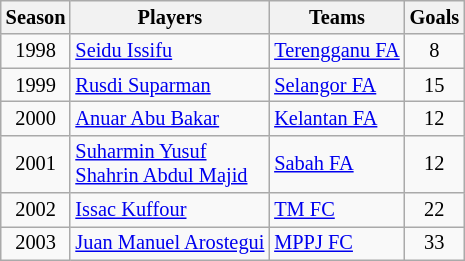<table class=wikitable style="font-size:85%">
<tr>
<th>Season</th>
<th>Players</th>
<th>Teams</th>
<th>Goals</th>
</tr>
<tr>
<td align=center>1998</td>
<td> <a href='#'>Seidu Issifu</a></td>
<td> <a href='#'>Terengganu FA</a></td>
<td align=center>8</td>
</tr>
<tr>
<td align=center>1999</td>
<td> <a href='#'>Rusdi Suparman</a></td>
<td> <a href='#'>Selangor FA</a></td>
<td align=center>15</td>
</tr>
<tr>
<td align=center>2000</td>
<td> <a href='#'>Anuar Abu Bakar</a></td>
<td> <a href='#'>Kelantan FA</a></td>
<td align=center>12</td>
</tr>
<tr>
<td align=center>2001</td>
<td> <a href='#'>Suharmin Yusuf</a><br> <a href='#'>Shahrin Abdul Majid</a></td>
<td> <a href='#'>Sabah FA</a></td>
<td align=center>12</td>
</tr>
<tr>
<td align=center>2002</td>
<td> <a href='#'>Issac Kuffour</a></td>
<td> <a href='#'>TM FC</a></td>
<td align=center>22</td>
</tr>
<tr>
<td align=center>2003</td>
<td> <a href='#'>Juan Manuel Arostegui</a></td>
<td> <a href='#'>MPPJ FC</a></td>
<td align=center>33</td>
</tr>
</table>
